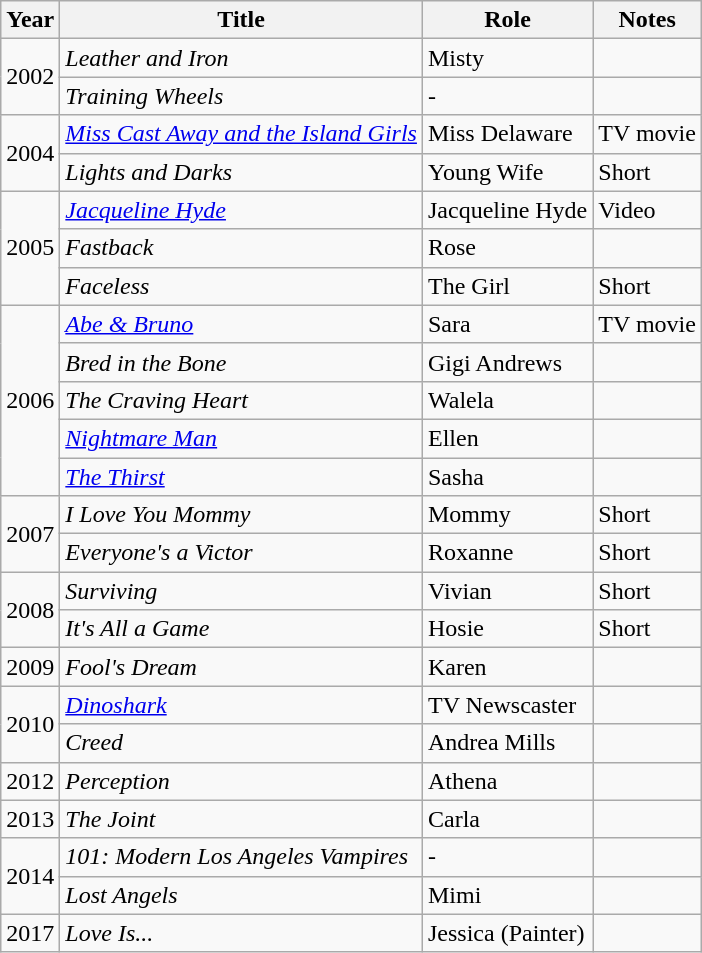<table class="wikitable plainrowheaders sortable" style="margin-right: 0;">
<tr>
<th>Year</th>
<th>Title</th>
<th>Role</th>
<th>Notes</th>
</tr>
<tr>
<td rowspan=2>2002</td>
<td><em>Leather and Iron</em></td>
<td>Misty</td>
<td></td>
</tr>
<tr>
<td><em>Training Wheels</em></td>
<td>-</td>
<td></td>
</tr>
<tr>
<td rowspan=2>2004</td>
<td><em><a href='#'>Miss Cast Away and the Island Girls</a></em></td>
<td>Miss Delaware</td>
<td>TV movie</td>
</tr>
<tr>
<td><em>Lights and Darks</em></td>
<td>Young Wife</td>
<td>Short</td>
</tr>
<tr>
<td rowspan=3>2005</td>
<td><em><a href='#'>Jacqueline Hyde</a></em></td>
<td>Jacqueline Hyde</td>
<td>Video </td>
</tr>
<tr>
<td><em>Fastback</em></td>
<td>Rose</td>
<td></td>
</tr>
<tr>
<td><em>Faceless</em></td>
<td>The Girl</td>
<td>Short</td>
</tr>
<tr>
<td rowspan=5>2006</td>
<td><em><a href='#'>Abe & Bruno</a></em></td>
<td>Sara</td>
<td>TV movie </td>
</tr>
<tr>
<td><em>Bred in the Bone</em></td>
<td>Gigi Andrews</td>
<td></td>
</tr>
<tr>
<td><em>The Craving Heart</em></td>
<td>Walela</td>
<td></td>
</tr>
<tr>
<td><em><a href='#'>Nightmare Man</a></em></td>
<td>Ellen</td>
<td></td>
</tr>
<tr>
<td><em><a href='#'>The Thirst</a></em></td>
<td>Sasha</td>
<td></td>
</tr>
<tr>
<td rowspan=2>2007</td>
<td><em>I Love You Mommy</em></td>
<td>Mommy</td>
<td>Short</td>
</tr>
<tr>
<td><em>Everyone's a Victor</em></td>
<td>Roxanne</td>
<td>Short</td>
</tr>
<tr>
<td rowspan=2>2008</td>
<td><em>Surviving</em></td>
<td>Vivian</td>
<td>Short</td>
</tr>
<tr>
<td><em>It's All a Game</em></td>
<td>Hosie</td>
<td>Short</td>
</tr>
<tr>
<td>2009</td>
<td><em>Fool's Dream</em></td>
<td>Karen</td>
<td></td>
</tr>
<tr>
<td rowspan=2>2010</td>
<td><em><a href='#'>Dinoshark</a></em></td>
<td>TV Newscaster</td>
<td></td>
</tr>
<tr>
<td><em>Creed</em></td>
<td>Andrea Mills</td>
<td></td>
</tr>
<tr>
<td>2012</td>
<td><em>Perception</em></td>
<td>Athena</td>
<td></td>
</tr>
<tr>
<td>2013</td>
<td><em>The Joint</em></td>
<td>Carla</td>
<td></td>
</tr>
<tr>
<td rowspan=2>2014</td>
<td><em>101: Modern Los Angeles Vampires</em></td>
<td>-</td>
<td></td>
</tr>
<tr>
<td><em>Lost Angels</em></td>
<td>Mimi</td>
<td></td>
</tr>
<tr>
<td>2017</td>
<td><em>Love Is...</em></td>
<td>Jessica (Painter)</td>
<td></td>
</tr>
</table>
